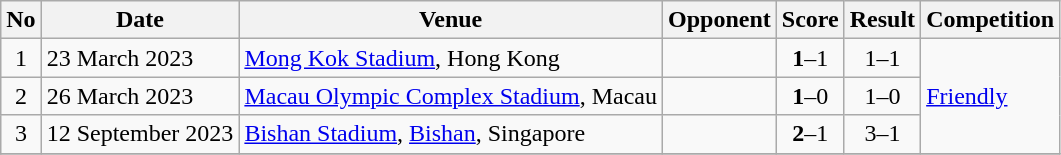<table class="wikitable">
<tr>
<th>No</th>
<th>Date</th>
<th>Venue</th>
<th>Opponent</th>
<th>Score</th>
<th>Result</th>
<th>Competition</th>
</tr>
<tr>
<td align=center>1</td>
<td>23 March 2023</td>
<td><a href='#'>Mong Kok Stadium</a>, Hong Kong</td>
<td></td>
<td align=center><strong>1</strong>–1</td>
<td align=center>1–1</td>
<td rowspan=3><a href='#'>Friendly</a></td>
</tr>
<tr>
<td align=center>2</td>
<td>26 March 2023</td>
<td><a href='#'>Macau Olympic Complex Stadium</a>, Macau</td>
<td></td>
<td align=center><strong>1</strong>–0</td>
<td align=center>1–0</td>
</tr>
<tr '>
<td align=center>3</td>
<td>12 September 2023</td>
<td><a href='#'>Bishan Stadium</a>, <a href='#'>Bishan</a>, Singapore</td>
<td></td>
<td align=center><strong>2</strong>–1</td>
<td align=center>3–1</td>
</tr>
<tr>
</tr>
</table>
